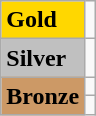<table class="wikitable">
<tr>
<td bgcolor="gold"><strong>Gold</strong></td>
<td></td>
</tr>
<tr>
<td bgcolor="silver"><strong>Silver</strong></td>
<td></td>
</tr>
<tr>
<td rowspan="2" bgcolor="#cc9966"><strong>Bronze</strong></td>
<td></td>
</tr>
<tr>
<td></td>
</tr>
</table>
